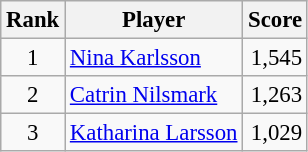<table class="wikitable" style="font-size:95%;">
<tr>
<th>Rank</th>
<th>Player</th>
<th>Score</th>
</tr>
<tr>
<td align=center>1</td>
<td> <a href='#'>Nina Karlsson</a></td>
<td align=right>1,545</td>
</tr>
<tr>
<td align=center>2</td>
<td> <a href='#'>Catrin Nilsmark</a></td>
<td align=right>1,263</td>
</tr>
<tr>
<td align=center>3</td>
<td> <a href='#'>Katharina Larsson</a></td>
<td align=right>1,029</td>
</tr>
</table>
